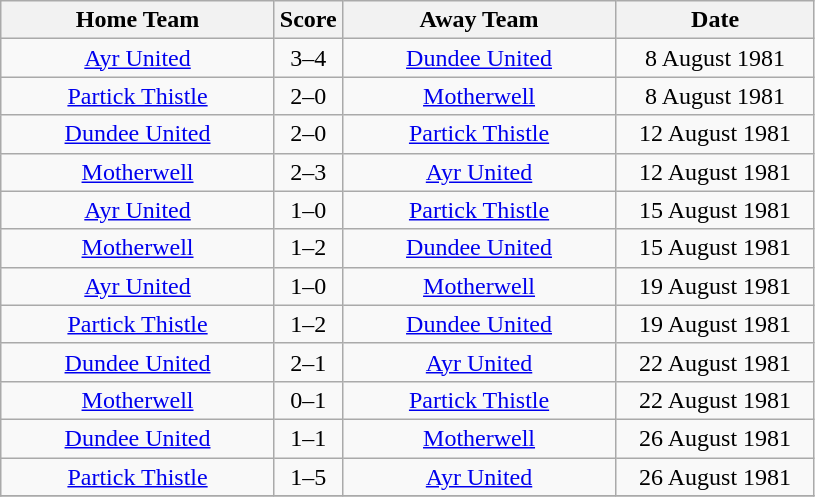<table class="wikitable" style="text-align:center;">
<tr>
<th width=175>Home Team</th>
<th width=20>Score</th>
<th width=175>Away Team</th>
<th width= 125>Date</th>
</tr>
<tr>
<td><a href='#'>Ayr United</a></td>
<td>3–4</td>
<td><a href='#'>Dundee United</a></td>
<td>8 August 1981</td>
</tr>
<tr>
<td><a href='#'>Partick Thistle</a></td>
<td>2–0</td>
<td><a href='#'>Motherwell</a></td>
<td>8 August 1981</td>
</tr>
<tr>
<td><a href='#'>Dundee United</a></td>
<td>2–0</td>
<td><a href='#'>Partick Thistle</a></td>
<td>12 August 1981</td>
</tr>
<tr>
<td><a href='#'>Motherwell</a></td>
<td>2–3</td>
<td><a href='#'>Ayr United</a></td>
<td>12 August 1981</td>
</tr>
<tr>
<td><a href='#'>Ayr United</a></td>
<td>1–0</td>
<td><a href='#'>Partick Thistle</a></td>
<td>15 August 1981</td>
</tr>
<tr>
<td><a href='#'>Motherwell</a></td>
<td>1–2</td>
<td><a href='#'>Dundee United</a></td>
<td>15 August 1981</td>
</tr>
<tr>
<td><a href='#'>Ayr United</a></td>
<td>1–0</td>
<td><a href='#'>Motherwell</a></td>
<td>19 August 1981</td>
</tr>
<tr>
<td><a href='#'>Partick Thistle</a></td>
<td>1–2</td>
<td><a href='#'>Dundee United</a></td>
<td>19 August 1981</td>
</tr>
<tr>
<td><a href='#'>Dundee United</a></td>
<td>2–1</td>
<td><a href='#'>Ayr United</a></td>
<td>22 August 1981</td>
</tr>
<tr>
<td><a href='#'>Motherwell</a></td>
<td>0–1</td>
<td><a href='#'>Partick Thistle</a></td>
<td>22 August 1981</td>
</tr>
<tr>
<td><a href='#'>Dundee United</a></td>
<td>1–1</td>
<td><a href='#'>Motherwell</a></td>
<td>26 August 1981</td>
</tr>
<tr>
<td><a href='#'>Partick Thistle</a></td>
<td>1–5</td>
<td><a href='#'>Ayr United</a></td>
<td>26 August 1981</td>
</tr>
<tr>
</tr>
</table>
